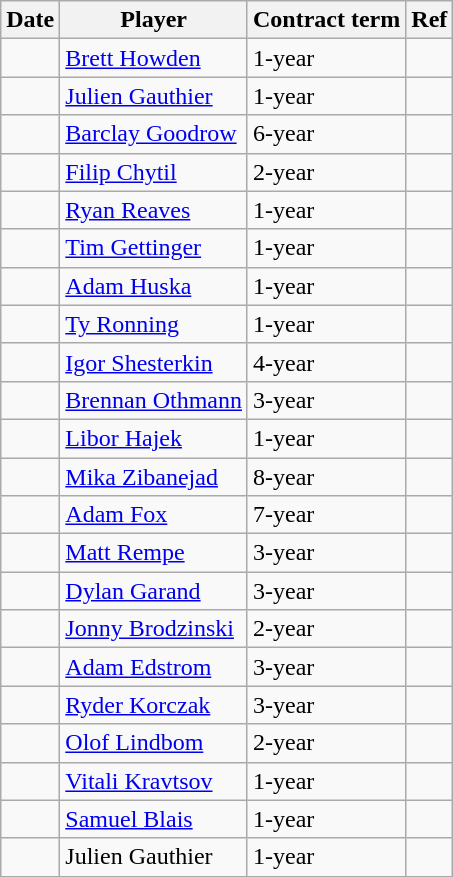<table class="wikitable">
<tr>
<th>Date</th>
<th>Player</th>
<th>Contract term</th>
<th>Ref</th>
</tr>
<tr>
<td></td>
<td><a href='#'>Brett Howden</a></td>
<td>1-year</td>
<td></td>
</tr>
<tr>
<td></td>
<td><a href='#'>Julien Gauthier</a></td>
<td>1-year</td>
<td></td>
</tr>
<tr>
<td></td>
<td><a href='#'>Barclay Goodrow</a></td>
<td>6-year</td>
<td></td>
</tr>
<tr>
<td></td>
<td><a href='#'>Filip Chytil</a></td>
<td>2-year</td>
<td></td>
</tr>
<tr>
<td></td>
<td><a href='#'>Ryan Reaves</a></td>
<td>1-year</td>
<td></td>
</tr>
<tr>
<td></td>
<td><a href='#'>Tim Gettinger</a></td>
<td>1-year</td>
<td></td>
</tr>
<tr>
<td></td>
<td><a href='#'>Adam Huska</a></td>
<td>1-year</td>
<td></td>
</tr>
<tr>
<td></td>
<td><a href='#'>Ty Ronning</a></td>
<td>1-year</td>
<td></td>
</tr>
<tr>
<td></td>
<td><a href='#'>Igor Shesterkin</a></td>
<td>4-year</td>
<td></td>
</tr>
<tr>
<td></td>
<td><a href='#'>Brennan Othmann</a></td>
<td>3-year</td>
<td></td>
</tr>
<tr>
<td></td>
<td><a href='#'>Libor Hajek</a></td>
<td>1-year</td>
<td></td>
</tr>
<tr>
<td></td>
<td><a href='#'>Mika Zibanejad</a></td>
<td>8-year</td>
<td></td>
</tr>
<tr>
<td></td>
<td><a href='#'>Adam Fox</a></td>
<td>7-year</td>
<td></td>
</tr>
<tr>
<td></td>
<td><a href='#'>Matt Rempe</a></td>
<td>3-year</td>
<td></td>
</tr>
<tr>
<td></td>
<td><a href='#'>Dylan Garand</a></td>
<td>3-year</td>
<td></td>
</tr>
<tr>
<td></td>
<td><a href='#'>Jonny Brodzinski</a></td>
<td>2-year</td>
<td></td>
</tr>
<tr>
<td></td>
<td><a href='#'>Adam Edstrom</a></td>
<td>3-year</td>
<td></td>
</tr>
<tr>
<td></td>
<td><a href='#'>Ryder Korczak</a></td>
<td>3-year</td>
<td></td>
</tr>
<tr>
<td></td>
<td><a href='#'>Olof Lindbom</a></td>
<td>2-year</td>
<td></td>
</tr>
<tr>
<td></td>
<td><a href='#'>Vitali Kravtsov</a></td>
<td>1-year</td>
<td></td>
</tr>
<tr>
<td></td>
<td><a href='#'>Samuel Blais</a></td>
<td>1-year</td>
<td></td>
</tr>
<tr>
<td></td>
<td>Julien Gauthier</td>
<td>1-year</td>
<td></td>
</tr>
</table>
